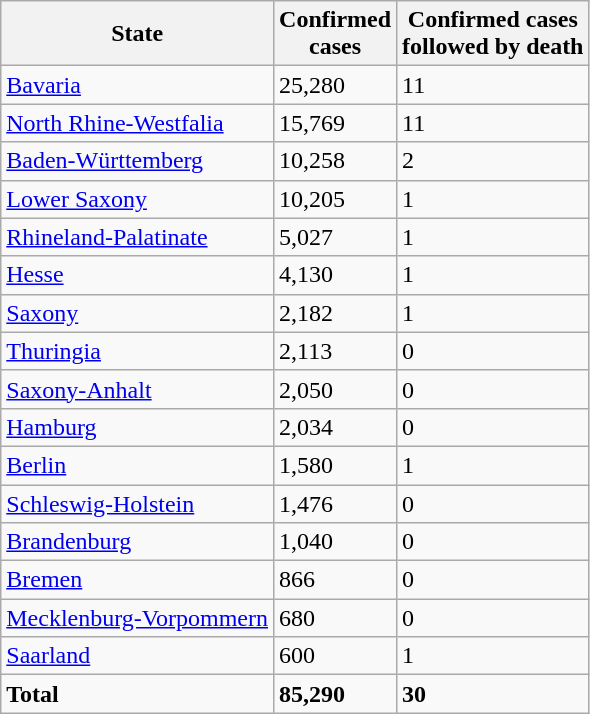<table class="wikitable sortable" border="1" Align="left">
<tr>
<th>State</th>
<th>Confirmed<br> cases</th>
<th>Confirmed cases<br>followed by death</th>
</tr>
<tr>
<td><a href='#'>Bavaria</a></td>
<td>25,280</td>
<td>11</td>
</tr>
<tr>
<td><a href='#'>North Rhine-Westfalia</a></td>
<td>15,769</td>
<td>11</td>
</tr>
<tr>
<td><a href='#'>Baden-Württemberg</a></td>
<td>10,258</td>
<td>2</td>
</tr>
<tr>
<td><a href='#'>Lower Saxony</a></td>
<td>10,205</td>
<td>1</td>
</tr>
<tr>
<td><a href='#'>Rhineland-Palatinate</a></td>
<td>5,027</td>
<td>1</td>
</tr>
<tr>
<td><a href='#'>Hesse</a></td>
<td>4,130</td>
<td>1</td>
</tr>
<tr>
<td><a href='#'>Saxony</a></td>
<td>2,182</td>
<td>1</td>
</tr>
<tr>
<td><a href='#'>Thuringia</a></td>
<td>2,113</td>
<td>0</td>
</tr>
<tr>
<td><a href='#'>Saxony-Anhalt</a></td>
<td>2,050</td>
<td>0</td>
</tr>
<tr>
<td><a href='#'>Hamburg</a></td>
<td>2,034</td>
<td>0</td>
</tr>
<tr>
<td><a href='#'>Berlin</a></td>
<td>1,580</td>
<td>1</td>
</tr>
<tr>
<td><a href='#'>Schleswig-Holstein</a></td>
<td>1,476</td>
<td>0</td>
</tr>
<tr>
<td><a href='#'>Brandenburg</a></td>
<td>1,040</td>
<td>0</td>
</tr>
<tr>
<td><a href='#'>Bremen</a></td>
<td>866</td>
<td>0</td>
</tr>
<tr>
<td><a href='#'>Mecklenburg-Vorpommern</a></td>
<td>680</td>
<td>0</td>
</tr>
<tr>
<td><a href='#'>Saarland</a></td>
<td>600</td>
<td>1</td>
</tr>
<tr class="sortbottom">
<td><strong>Total</strong></td>
<td><strong>85,290</strong></td>
<td><strong>30</strong></td>
</tr>
</table>
